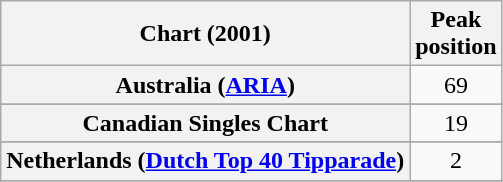<table class="wikitable plainrowheaders sortable" style="text-align:center">
<tr>
<th scope="col">Chart (2001)</th>
<th scope="col">Peak<br>position</th>
</tr>
<tr>
<th scope="row">Australia (<a href='#'>ARIA</a>)</th>
<td align="center">69</td>
</tr>
<tr>
</tr>
<tr>
</tr>
<tr>
<th scope="row">Canadian Singles Chart</th>
<td align="center">19</td>
</tr>
<tr>
</tr>
<tr>
</tr>
<tr>
</tr>
<tr>
</tr>
<tr>
<th scope="row">Netherlands (<a href='#'>Dutch Top 40 Tipparade</a>)</th>
<td>2</td>
</tr>
<tr>
</tr>
<tr>
</tr>
<tr>
</tr>
<tr>
</tr>
<tr>
</tr>
<tr>
</tr>
<tr>
</tr>
</table>
